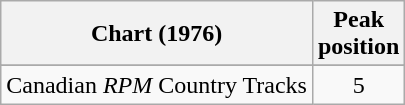<table class="wikitable">
<tr>
<th>Chart (1976)</th>
<th>Peak<br>position</th>
</tr>
<tr>
</tr>
<tr>
<td>Canadian <em>RPM</em> Country Tracks</td>
<td align="center">5</td>
</tr>
</table>
